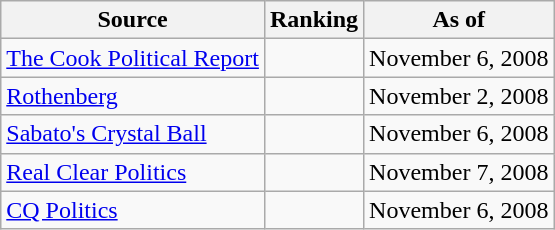<table class="wikitable" style="text-align:center">
<tr>
<th>Source</th>
<th>Ranking</th>
<th>As of</th>
</tr>
<tr>
<td align=left><a href='#'>The Cook Political Report</a></td>
<td></td>
<td>November 6, 2008</td>
</tr>
<tr>
<td align=left><a href='#'>Rothenberg</a></td>
<td></td>
<td>November 2, 2008</td>
</tr>
<tr>
<td align=left><a href='#'>Sabato's Crystal Ball</a></td>
<td></td>
<td>November 6, 2008</td>
</tr>
<tr>
<td align=left><a href='#'>Real Clear Politics</a></td>
<td></td>
<td>November 7, 2008</td>
</tr>
<tr>
<td align=left><a href='#'>CQ Politics</a></td>
<td></td>
<td>November 6, 2008</td>
</tr>
</table>
